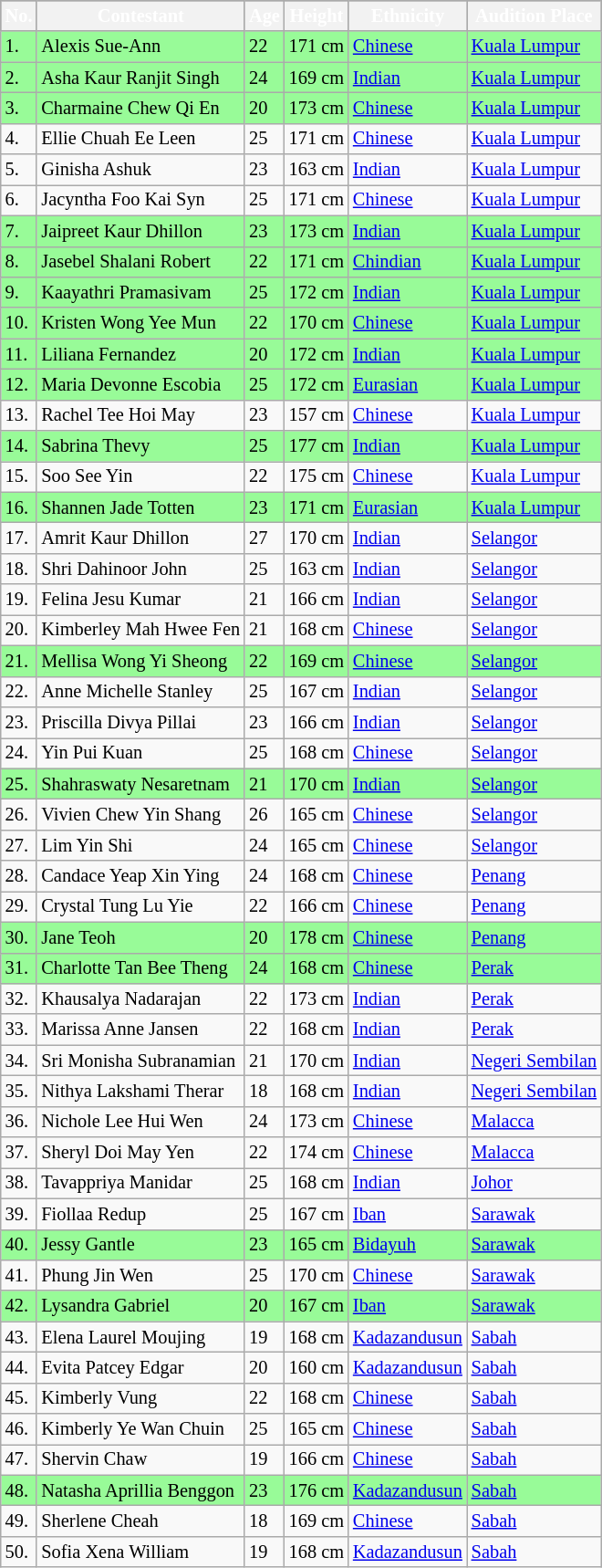<table class="wikitable sortable" style="font-size: 85%;">
<tr style="color:#fff; background:gray; text-align:center;">
<th>No.</th>
<th>Contestant</th>
<th>Age</th>
<th>Height</th>
<th>Ethnicity</th>
<th>Audition Place</th>
</tr>
<tr style="background:palegreen;">
<td>1.</td>
<td>Alexis Sue-Ann</td>
<td>22</td>
<td>171 cm</td>
<td><a href='#'>Chinese</a></td>
<td><a href='#'>Kuala Lumpur</a></td>
</tr>
<tr style="background:palegreen;">
<td>2.</td>
<td>Asha Kaur Ranjit Singh</td>
<td>24</td>
<td>169 cm</td>
<td><a href='#'>Indian</a></td>
<td><a href='#'>Kuala Lumpur</a></td>
</tr>
<tr style="background:palegreen;">
<td>3.</td>
<td>Charmaine Chew Qi En</td>
<td>20</td>
<td>173 cm</td>
<td><a href='#'>Chinese</a></td>
<td><a href='#'>Kuala Lumpur</a></td>
</tr>
<tr>
<td>4.</td>
<td>Ellie Chuah Ee Leen</td>
<td>25</td>
<td>171 cm</td>
<td><a href='#'>Chinese</a></td>
<td><a href='#'>Kuala Lumpur</a></td>
</tr>
<tr>
<td>5.</td>
<td>Ginisha Ashuk</td>
<td>23</td>
<td>163 cm</td>
<td><a href='#'>Indian</a></td>
<td><a href='#'>Kuala Lumpur</a></td>
</tr>
<tr>
<td>6.</td>
<td>Jacyntha Foo Kai Syn</td>
<td>25</td>
<td>171 cm</td>
<td><a href='#'>Chinese</a></td>
<td><a href='#'>Kuala Lumpur</a></td>
</tr>
<tr style="background:palegreen;">
<td>7.</td>
<td>Jaipreet Kaur Dhillon</td>
<td>23</td>
<td>173 cm</td>
<td><a href='#'>Indian</a></td>
<td><a href='#'>Kuala Lumpur</a></td>
</tr>
<tr style="background:palegreen;">
<td>8.</td>
<td>Jasebel Shalani Robert</td>
<td>22</td>
<td>171 cm</td>
<td><a href='#'>Chindian</a></td>
<td><a href='#'>Kuala Lumpur</a></td>
</tr>
<tr style="background:palegreen;">
<td>9.</td>
<td>Kaayathri Pramasivam</td>
<td>25</td>
<td>172 cm</td>
<td><a href='#'>Indian</a></td>
<td><a href='#'>Kuala Lumpur</a></td>
</tr>
<tr style="background:palegreen;">
<td>10.</td>
<td>Kristen Wong Yee Mun</td>
<td>22</td>
<td>170 cm</td>
<td><a href='#'>Chinese</a></td>
<td><a href='#'>Kuala Lumpur</a></td>
</tr>
<tr style="background:palegreen;">
<td>11.</td>
<td>Liliana Fernandez</td>
<td>20</td>
<td>172 cm</td>
<td><a href='#'>Indian</a></td>
<td><a href='#'>Kuala Lumpur</a></td>
</tr>
<tr style="background:palegreen;">
<td>12.</td>
<td>Maria Devonne Escobia</td>
<td>25</td>
<td>172 cm</td>
<td><a href='#'>Eurasian</a></td>
<td><a href='#'>Kuala Lumpur</a></td>
</tr>
<tr>
<td>13.</td>
<td>Rachel Tee Hoi May</td>
<td>23</td>
<td>157 cm</td>
<td><a href='#'>Chinese</a></td>
<td><a href='#'>Kuala Lumpur</a></td>
</tr>
<tr style="background:palegreen;">
<td>14.</td>
<td>Sabrina Thevy</td>
<td>25</td>
<td>177 cm</td>
<td><a href='#'>Indian</a></td>
<td><a href='#'>Kuala Lumpur</a></td>
</tr>
<tr>
<td>15.</td>
<td>Soo See Yin</td>
<td>22</td>
<td>175 cm</td>
<td><a href='#'>Chinese</a></td>
<td><a href='#'>Kuala Lumpur</a></td>
</tr>
<tr style="background:palegreen;">
<td>16.</td>
<td>Shannen Jade Totten</td>
<td>23</td>
<td>171 cm</td>
<td><a href='#'>Eurasian</a></td>
<td><a href='#'>Kuala Lumpur</a></td>
</tr>
<tr>
<td>17.</td>
<td>Amrit Kaur Dhillon</td>
<td>27</td>
<td>170 cm</td>
<td><a href='#'>Indian</a></td>
<td><a href='#'>Selangor</a></td>
</tr>
<tr>
<td>18.</td>
<td>Shri Dahinoor John</td>
<td>25</td>
<td>163 cm</td>
<td><a href='#'>Indian</a></td>
<td><a href='#'>Selangor</a></td>
</tr>
<tr>
<td>19.</td>
<td>Felina Jesu Kumar</td>
<td>21</td>
<td>166 cm</td>
<td><a href='#'>Indian</a></td>
<td><a href='#'>Selangor</a></td>
</tr>
<tr>
<td>20.</td>
<td>Kimberley Mah Hwee Fen</td>
<td>21</td>
<td>168 cm</td>
<td><a href='#'>Chinese</a></td>
<td><a href='#'>Selangor</a></td>
</tr>
<tr style="background:palegreen;">
<td>21.</td>
<td>Mellisa Wong Yi Sheong</td>
<td>22</td>
<td>169 cm</td>
<td><a href='#'>Chinese</a></td>
<td><a href='#'>Selangor</a></td>
</tr>
<tr>
<td>22.</td>
<td>Anne Michelle Stanley</td>
<td>25</td>
<td>167 cm</td>
<td><a href='#'>Indian</a></td>
<td><a href='#'>Selangor</a></td>
</tr>
<tr>
<td>23.</td>
<td>Priscilla Divya Pillai</td>
<td>23</td>
<td>166 cm</td>
<td><a href='#'>Indian</a></td>
<td><a href='#'>Selangor</a></td>
</tr>
<tr>
<td>24.</td>
<td>Yin Pui Kuan</td>
<td>25</td>
<td>168 cm</td>
<td><a href='#'>Chinese</a></td>
<td><a href='#'>Selangor</a></td>
</tr>
<tr style="background:palegreen;">
<td>25.</td>
<td>Shahraswaty Nesaretnam</td>
<td>21</td>
<td>170 cm</td>
<td><a href='#'>Indian</a></td>
<td><a href='#'>Selangor</a></td>
</tr>
<tr>
<td>26.</td>
<td>Vivien Chew Yin Shang</td>
<td>26</td>
<td>165 cm</td>
<td><a href='#'>Chinese</a></td>
<td><a href='#'>Selangor</a></td>
</tr>
<tr>
<td>27.</td>
<td>Lim Yin Shi</td>
<td>24</td>
<td>165 cm</td>
<td><a href='#'>Chinese</a></td>
<td><a href='#'>Selangor</a></td>
</tr>
<tr>
<td>28.</td>
<td>Candace Yeap Xin Ying</td>
<td>24</td>
<td>168 cm</td>
<td><a href='#'>Chinese</a></td>
<td><a href='#'>Penang</a></td>
</tr>
<tr>
<td>29.</td>
<td>Crystal Tung Lu Yie</td>
<td>22</td>
<td>166 cm</td>
<td><a href='#'>Chinese</a></td>
<td><a href='#'>Penang</a></td>
</tr>
<tr style="background:palegreen;">
<td>30.</td>
<td>Jane Teoh</td>
<td>20</td>
<td>178 cm</td>
<td><a href='#'>Chinese</a></td>
<td><a href='#'>Penang</a></td>
</tr>
<tr style="background:palegreen;">
<td>31.</td>
<td>Charlotte Tan Bee Theng</td>
<td>24</td>
<td>168 cm</td>
<td><a href='#'>Chinese</a></td>
<td><a href='#'>Perak</a></td>
</tr>
<tr>
<td>32.</td>
<td>Khausalya Nadarajan</td>
<td>22</td>
<td>173 cm</td>
<td><a href='#'>Indian</a></td>
<td><a href='#'>Perak</a></td>
</tr>
<tr>
<td>33.</td>
<td>Marissa Anne Jansen</td>
<td>22</td>
<td>168 cm</td>
<td><a href='#'>Indian</a></td>
<td><a href='#'>Perak</a></td>
</tr>
<tr>
<td>34.</td>
<td>Sri Monisha Subranamian</td>
<td>21</td>
<td>170 cm</td>
<td><a href='#'>Indian</a></td>
<td><a href='#'>Negeri Sembilan</a></td>
</tr>
<tr>
<td>35.</td>
<td>Nithya Lakshami Therar</td>
<td>18</td>
<td>168 cm</td>
<td><a href='#'>Indian</a></td>
<td><a href='#'>Negeri Sembilan</a></td>
</tr>
<tr>
<td>36.</td>
<td>Nichole Lee Hui Wen</td>
<td>24</td>
<td>173 cm</td>
<td><a href='#'>Chinese</a></td>
<td><a href='#'>Malacca</a></td>
</tr>
<tr>
<td>37.</td>
<td>Sheryl Doi May Yen</td>
<td>22</td>
<td>174 cm</td>
<td><a href='#'>Chinese</a></td>
<td><a href='#'>Malacca</a></td>
</tr>
<tr>
<td>38.</td>
<td>Tavappriya Manidar</td>
<td>25</td>
<td>168 cm</td>
<td><a href='#'>Indian</a></td>
<td><a href='#'>Johor</a></td>
</tr>
<tr>
<td>39.</td>
<td>Fiollaa Redup</td>
<td>25</td>
<td>167 cm</td>
<td><a href='#'>Iban</a></td>
<td><a href='#'>Sarawak</a></td>
</tr>
<tr style="background:palegreen;">
<td>40.</td>
<td>Jessy Gantle</td>
<td>23</td>
<td>165 cm</td>
<td><a href='#'>Bidayuh</a></td>
<td><a href='#'>Sarawak</a></td>
</tr>
<tr>
<td>41.</td>
<td>Phung Jin Wen</td>
<td>25</td>
<td>170 cm</td>
<td><a href='#'>Chinese</a></td>
<td><a href='#'>Sarawak</a></td>
</tr>
<tr style="background:palegreen;">
<td>42.</td>
<td>Lysandra Gabriel</td>
<td>20</td>
<td>167 cm</td>
<td><a href='#'>Iban</a></td>
<td><a href='#'>Sarawak</a></td>
</tr>
<tr>
<td>43.</td>
<td>Elena Laurel Moujing</td>
<td>19</td>
<td>168 cm</td>
<td><a href='#'>Kadazandusun</a></td>
<td><a href='#'>Sabah</a></td>
</tr>
<tr>
<td>44.</td>
<td>Evita Patcey Edgar</td>
<td>20</td>
<td>160 cm</td>
<td><a href='#'>Kadazandusun</a></td>
<td><a href='#'>Sabah</a></td>
</tr>
<tr>
<td>45.</td>
<td>Kimberly Vung</td>
<td>22</td>
<td>168 cm</td>
<td><a href='#'>Chinese</a></td>
<td><a href='#'>Sabah</a></td>
</tr>
<tr>
<td>46.</td>
<td>Kimberly Ye Wan Chuin</td>
<td>25</td>
<td>165 cm</td>
<td><a href='#'>Chinese</a></td>
<td><a href='#'>Sabah</a></td>
</tr>
<tr>
<td>47.</td>
<td>Shervin Chaw</td>
<td>19</td>
<td>166 cm</td>
<td><a href='#'>Chinese</a></td>
<td><a href='#'>Sabah</a></td>
</tr>
<tr style="background:palegreen;">
<td>48.</td>
<td>Natasha Aprillia Benggon</td>
<td>23</td>
<td>176 cm</td>
<td><a href='#'>Kadazandusun</a></td>
<td><a href='#'>Sabah</a></td>
</tr>
<tr>
<td>49.</td>
<td>Sherlene Cheah</td>
<td>18</td>
<td>169 cm</td>
<td><a href='#'>Chinese</a></td>
<td><a href='#'>Sabah</a></td>
</tr>
<tr>
<td>50.</td>
<td>Sofia Xena William</td>
<td>19</td>
<td>168 cm</td>
<td><a href='#'>Kadazandusun</a></td>
<td><a href='#'>Sabah</a></td>
</tr>
</table>
